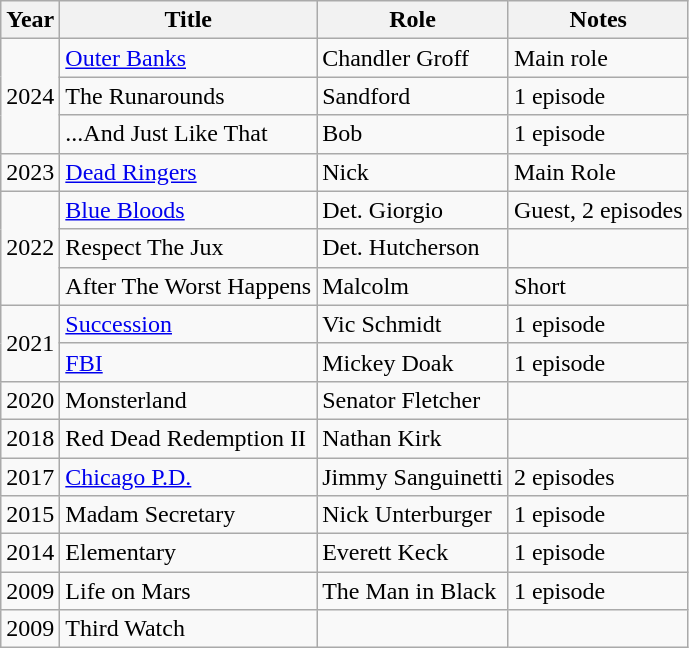<table class="wikitable sortable">
<tr>
<th>Year</th>
<th>Title</th>
<th>Role</th>
<th>Notes</th>
</tr>
<tr>
<td rowspan="3">2024</td>
<td><a href='#'>Outer Banks</a></td>
<td>Chandler Groff</td>
<td>Main role</td>
</tr>
<tr>
<td>The Runarounds</td>
<td>Sandford</td>
<td>1 episode</td>
</tr>
<tr>
<td>...And Just Like That</td>
<td>Bob</td>
<td>1 episode</td>
</tr>
<tr>
<td>2023</td>
<td><a href='#'>Dead Ringers</a></td>
<td>Nick</td>
<td>Main Role</td>
</tr>
<tr>
<td rowspan="3">2022</td>
<td><a href='#'>Blue Bloods</a></td>
<td>Det. Giorgio</td>
<td>Guest, 2 episodes</td>
</tr>
<tr>
<td>Respect The Jux</td>
<td>Det. Hutcherson</td>
<td></td>
</tr>
<tr>
<td>After The Worst Happens</td>
<td>Malcolm</td>
<td>Short</td>
</tr>
<tr>
<td rowspan="2">2021</td>
<td><a href='#'>Succession</a></td>
<td>Vic Schmidt</td>
<td>1 episode</td>
</tr>
<tr>
<td><a href='#'>FBI</a></td>
<td>Mickey Doak</td>
<td>1 episode</td>
</tr>
<tr>
<td>2020</td>
<td>Monsterland</td>
<td>Senator Fletcher</td>
<td></td>
</tr>
<tr>
<td>2018</td>
<td>Red Dead Redemption II</td>
<td>Nathan Kirk</td>
<td></td>
</tr>
<tr>
<td>2017</td>
<td><a href='#'>Chicago P.D.</a></td>
<td>Jimmy Sanguinetti</td>
<td>2 episodes</td>
</tr>
<tr>
<td>2015</td>
<td>Madam Secretary</td>
<td>Nick Unterburger</td>
<td>1 episode</td>
</tr>
<tr>
<td>2014</td>
<td>Elementary</td>
<td>Everett Keck</td>
<td>1 episode</td>
</tr>
<tr>
<td>2009</td>
<td>Life on Mars</td>
<td>The Man in Black</td>
<td>1 episode</td>
</tr>
<tr>
<td>2009</td>
<td>Third Watch</td>
<td></td>
<td></td>
</tr>
</table>
